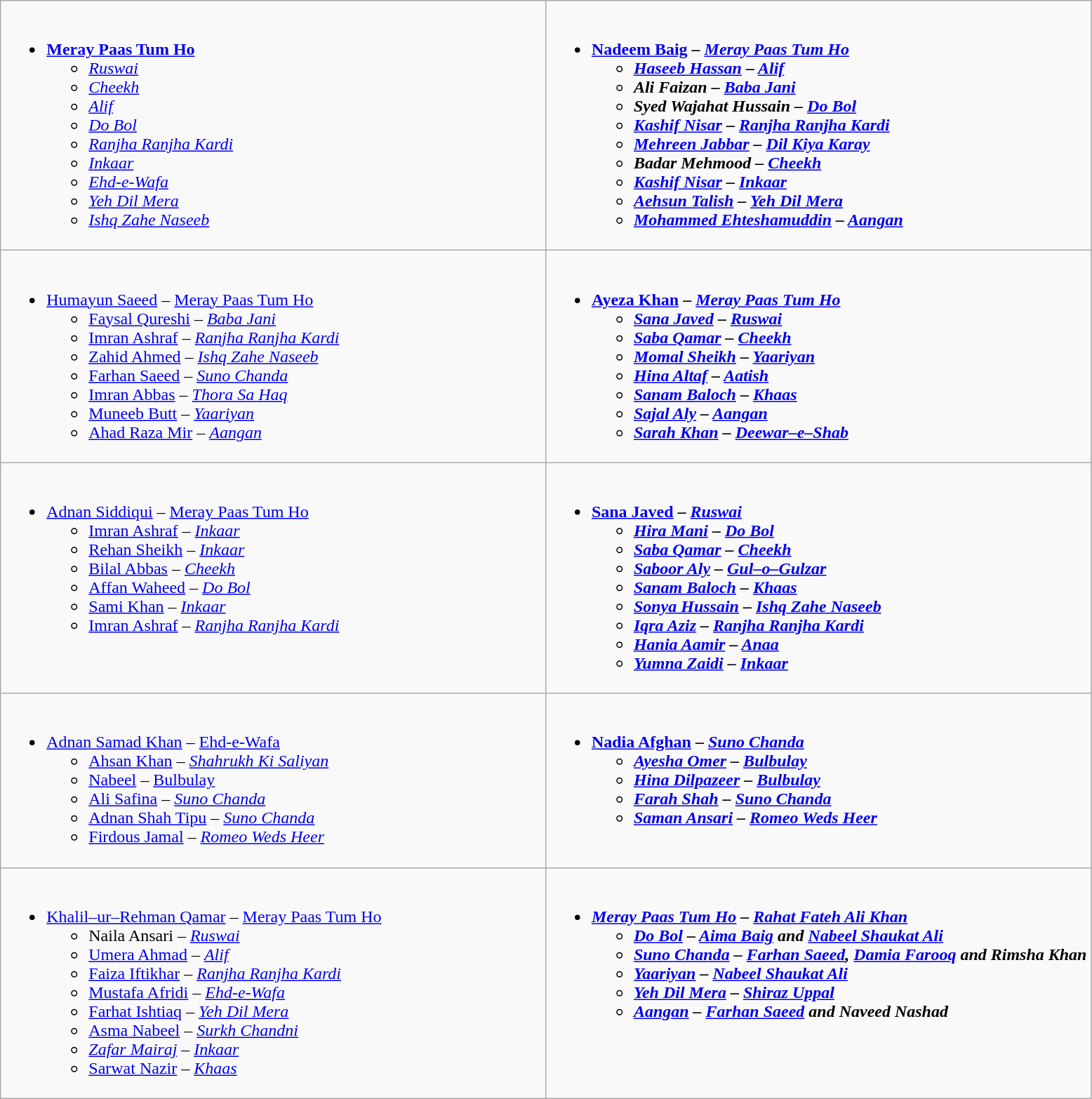<table class=wikitable>
<tr>
<td style="vertical-align:top; width:50%;"><br><ul><li><strong><a href='#'>Meray Paas Tum Ho</a></strong><ul><li><a href='#'><em>Ruswai</em></a></li><li><em><a href='#'>Cheekh</a></em></li><li><a href='#'><em>Alif</em></a></li><li><em><a href='#'>Do Bol</a></em></li><li><em><a href='#'>Ranjha Ranjha Kardi</a></em></li><li><a href='#'><em>Inkaar</em></a></li><li><em><a href='#'>Ehd-e-Wafa</a></em></li><li><em><a href='#'>Yeh Dil Mera</a></em></li><li><em><a href='#'>Ishq Zahe Naseeb</a></em></li></ul></li></ul></td>
<td style="vertical-align:top; width:50%;"><br><ul><li><strong><a href='#'>Nadeem Baig</a> – <em><a href='#'>Meray Paas Tum Ho</a><strong><em><ul><li></em><a href='#'>Haseeb Hassan</a><em> – </em><a href='#'>Alif</a><em></li><li></em>Ali Faizan<em> – </em><a href='#'>Baba Jani</a><em></li><li></em>Syed Wajahat Hussain<em> – </em><a href='#'>Do Bol</a><em></li><li></em><a href='#'>Kashif Nisar</a><em> – </em><a href='#'>Ranjha Ranjha Kardi</a><em></li><li></em><a href='#'>Mehreen Jabbar</a><em> – </em><a href='#'>Dil Kiya Karay</a><em></li><li></em>Badar Mehmood<em> – </em><a href='#'>Cheekh</a><em></li><li></em><a href='#'>Kashif Nisar</a><em> – </em><a href='#'>Inkaar</a><em></li><li></em><a href='#'>Aehsun Talish</a><em> – </em><a href='#'>Yeh Dil Mera</a><em></li><li></em><a href='#'>Mohammed Ehteshamuddin</a><em> – </em><a href='#'>Aangan</a><em></li></ul></li></ul></td>
</tr>
<tr>
<td style="vertical-align:top; width:50%;"><br><ul><li></strong><a href='#'>Humayun Saeed</a> – </em><a href='#'>Meray Paas Tum Ho</a></em></strong><ul><li><a href='#'>Faysal Qureshi</a> – <em><a href='#'>Baba Jani</a></em></li><li><a href='#'>Imran Ashraf</a> – <em><a href='#'>Ranjha Ranjha Kardi</a></em></li><li><a href='#'>Zahid Ahmed</a> – <em><a href='#'>Ishq Zahe Naseeb</a></em></li><li><a href='#'>Farhan Saeed</a> – <em><a href='#'>Suno Chanda</a></em></li><li><a href='#'>Imran Abbas</a> – <em><a href='#'>Thora Sa Haq</a></em></li><li><a href='#'>Muneeb Butt</a> – <em><a href='#'>Yaariyan</a></em></li><li><a href='#'>Ahad Raza Mir</a> – <em><a href='#'>Aangan</a></em></li></ul></li></ul></td>
<td style="vertical-align:top; width:50%;"><br><ul><li><strong><a href='#'>Ayeza Khan</a> – <em><a href='#'>Meray Paas Tum Ho</a><strong><em><ul><li><a href='#'>Sana Javed</a> – </em><a href='#'>Ruswai</a><em></li><li><a href='#'>Saba Qamar</a> – </em><a href='#'>Cheekh</a><em></li><li><a href='#'>Momal Sheikh</a> – </em><a href='#'>Yaariyan</a><em></li><li><a href='#'>Hina Altaf</a> – </em><a href='#'>Aatish</a><em></li><li><a href='#'>Sanam Baloch</a> – </em><a href='#'>Khaas</a><em></li><li><a href='#'>Sajal Aly</a> – </em><a href='#'>Aangan</a><em></li><li><a href='#'>Sarah Khan</a> – </em><a href='#'>Deewar–e–Shab</a><em></li></ul></li></ul></td>
</tr>
<tr>
<td style="vertical-align:top; width:50%;"><br><ul><li></strong><a href='#'>Adnan Siddiqui</a> – </em><a href='#'>Meray Paas Tum Ho</a></em></strong><ul><li><a href='#'>Imran Ashraf</a> – <em><a href='#'>Inkaar</a></em></li><li><a href='#'>Rehan Sheikh</a> – <em><a href='#'>Inkaar</a></em></li><li><a href='#'>Bilal Abbas</a> – <em><a href='#'>Cheekh</a></em></li><li><a href='#'>Affan Waheed</a> – <em><a href='#'>Do Bol</a></em></li><li><a href='#'>Sami Khan</a> – <em><a href='#'>Inkaar</a></em></li><li><a href='#'>Imran Ashraf</a> – <em><a href='#'>Ranjha Ranjha Kardi</a></em></li></ul></li></ul></td>
<td style="vertical-align:top; width:50%;"><br><ul><li><strong><a href='#'>Sana Javed</a> – <em><a href='#'>Ruswai</a><strong><em><ul><li><a href='#'>Hira Mani</a> – </em><a href='#'>Do Bol</a><em></li><li><a href='#'>Saba Qamar</a> – </em><a href='#'>Cheekh</a><em></li><li><a href='#'>Saboor Aly</a> – </em><a href='#'>Gul–o–Gulzar</a><em></li><li><a href='#'>Sanam Baloch</a> – </em><a href='#'>Khaas</a><em></li><li><a href='#'>Sonya Hussain</a> – </em><a href='#'>Ishq Zahe Naseeb</a><em></li><li><a href='#'>Iqra Aziz</a> – </em><a href='#'>Ranjha Ranjha Kardi</a><em></li><li><a href='#'>Hania Aamir</a> – </em><a href='#'>Anaa</a><em></li><li><a href='#'>Yumna Zaidi</a> – </em><a href='#'>Inkaar</a><em></li></ul></li></ul></td>
</tr>
<tr>
<td style="vertical-align:top; width:50%;"><br><ul><li></strong><a href='#'>Adnan Samad Khan</a> – </em><a href='#'>Ehd-e-Wafa</a></em></strong><ul><li><a href='#'>Ahsan Khan</a> – <em><a href='#'>Shahrukh Ki Saliyan</a></em></li><li><a href='#'>Nabeel</a> – <a href='#'>Bulbulay</a></li><li><a href='#'>Ali Safina</a> – <em><a href='#'>Suno Chanda</a></em></li><li><a href='#'>Adnan Shah Tipu</a> – <em><a href='#'>Suno Chanda</a></em></li><li><a href='#'>Firdous Jamal</a> – <em><a href='#'>Romeo Weds Heer</a></em></li></ul></li></ul></td>
<td style="vertical-align:top; width:50%;"><br><ul><li><strong><a href='#'>Nadia Afghan</a> – <em><a href='#'>Suno Chanda</a><strong><em><ul><li><a href='#'>Ayesha Omer</a> – <a href='#'>Bulbulay</a></li><li><a href='#'>Hina Dilpazeer</a> – <a href='#'>Bulbulay</a></li><li><a href='#'>Farah Shah</a> – </em><a href='#'>Suno Chanda</a><em></li><li><a href='#'>Saman Ansari</a> – </em><a href='#'>Romeo Weds Heer</a><em></li></ul></li></ul></td>
</tr>
<tr>
<td style="vertical-align:top; width:50%;"><br><ul><li></strong><a href='#'>Khalil–ur–Rehman Qamar</a> – </em><a href='#'>Meray Paas Tum Ho</a></em></strong><ul><li>Naila Ansari – <em><a href='#'>Ruswai</a></em></li><li><a href='#'>Umera Ahmad</a> – <em><a href='#'>Alif</a></em></li><li><a href='#'>Faiza Iftikhar</a> – <em><a href='#'>Ranjha Ranjha Kardi</a></em></li><li><a href='#'>Mustafa Afridi</a> – <em><a href='#'>Ehd-e-Wafa</a></em></li><li><a href='#'>Farhat Ishtiaq</a> – <em><a href='#'>Yeh Dil Mera</a></em></li><li><a href='#'>Asma Nabeel</a> – <em><a href='#'>Surkh Chandni</a></em></li><li><em><a href='#'>Zafar Mairaj</a></em> – <em><a href='#'>Inkaar</a></em></li><li><a href='#'>Sarwat Nazir</a> – <em><a href='#'>Khaas</a></em></li></ul></li></ul></td>
<td style="vertical-align:top; width:50%;"><br><ul><li><strong><em><a href='#'>Meray Paas Tum Ho</a><em> – <a href='#'>Rahat Fateh Ali Khan</a><strong><ul><li></em><a href='#'>Do Bol</a><em> – <a href='#'>Aima Baig</a> and <a href='#'>Nabeel Shaukat Ali</a></li><li></em><a href='#'>Suno Chanda</a><em> – <a href='#'>Farhan Saeed</a>, <a href='#'>Damia Farooq</a> and Rimsha Khan</li><li></em><a href='#'>Yaariyan</a><em> – <a href='#'>Nabeel Shaukat Ali</a></li><li></em><a href='#'>Yeh Dil Mera</a><em> – <a href='#'>Shiraz Uppal</a></li><li></em><a href='#'>Aangan</a><em> – <a href='#'>Farhan Saeed</a> and Naveed Nashad</li></ul></li></ul></td>
</tr>
</table>
